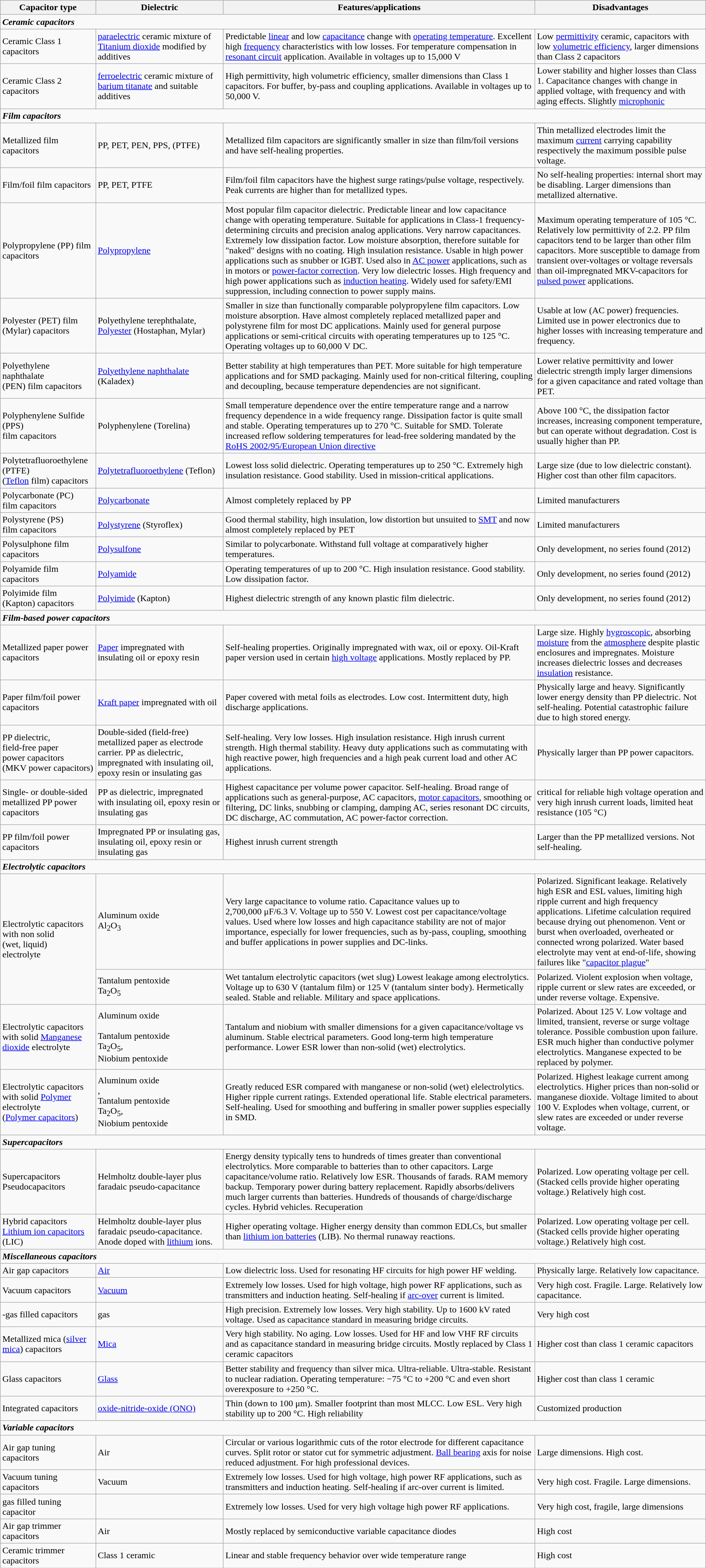<table class="wikitable">
<tr class="hintergrundfarbe6">
<th>Capacitor type</th>
<th>Dielectric</th>
<th>Features/applications</th>
<th>Disadvantages</th>
</tr>
<tr>
<td colspan="4"><strong><em>Ceramic capacitors</em></strong></td>
</tr>
<tr>
<td>Ceramic Class 1 capacitors</td>
<td><a href='#'>paraelectric</a> ceramic mixture of <a href='#'>Titanium dioxide</a> modified by additives</td>
<td>Predictable <a href='#'>linear</a> and low <a href='#'>capacitance</a> change with <a href='#'>operating temperature</a>. Excellent high <a href='#'>frequency</a> characteristics with low losses. For temperature compensation in <a href='#'>resonant circuit</a> application. Available in voltages up to 15,000 V</td>
<td>Low <a href='#'>permittivity</a> ceramic, capacitors with low <a href='#'>volumetric efficiency</a>, larger dimensions than Class 2 capacitors</td>
</tr>
<tr>
<td>Ceramic Class 2 capacitors</td>
<td><a href='#'>ferroelectric</a> ceramic mixture of <a href='#'>barium titanate</a> and suitable additives</td>
<td>High permittivity, high volumetric efficiency, smaller dimensions than Class 1 capacitors. For buffer, by-pass and coupling applications. Available in voltages up to 50,000 V.</td>
<td>Lower stability and higher losses than Class 1. Capacitance changes with change in applied voltage, with frequency and with aging effects. Slightly <a href='#'>microphonic</a></td>
</tr>
<tr>
<td colspan="4"><strong><em>Film capacitors</em></strong></td>
</tr>
<tr>
<td>Metallized film capacitors</td>
<td>PP, PET, PEN, PPS, (PTFE)</td>
<td>Metallized film capacitors are significantly smaller in size than film/foil versions and have self-healing properties.</td>
<td>Thin metallized electrodes limit the maximum <a href='#'>current</a> carrying capability respectively the maximum possible pulse voltage.</td>
</tr>
<tr>
<td>Film/foil film capacitors</td>
<td>PP, PET, PTFE</td>
<td>Film/foil film capacitors have the highest surge ratings/pulse voltage, respectively. Peak currents are higher than for metallized types.</td>
<td>No self-healing properties: internal short may be disabling. Larger dimensions than metallized alternative.</td>
</tr>
<tr>
<td>Polypropylene (PP) film capacitors</td>
<td><a href='#'>Polypropylene</a></td>
<td>Most popular film capacitor dielectric. Predictable linear and low capacitance change with operating temperature. Suitable for applications in Class-1 frequency-determining circuits and precision analog applications. Very narrow capacitances. Extremely low dissipation factor. Low moisture absorption, therefore suitable for "naked" designs with no coating. High insulation resistance. Usable in high power applications such as snubber or IGBT. Used also in <a href='#'>AC power</a> applications, such as in motors or <a href='#'>power-factor correction</a>. Very low dielectric losses. High frequency and high power applications such as <a href='#'>induction heating</a>. Widely used for safety/EMI suppression, including connection to power supply mains.</td>
<td>Maximum operating temperature of 105 °C. Relatively low permittivity of 2.2. PP film capacitors tend to be larger than other film capacitors. More susceptible to damage from transient over-voltages or voltage reversals than oil-impregnated MKV-capacitors for <a href='#'>pulsed power</a> applications.</td>
</tr>
<tr>
<td>Polyester (PET) film <br> (Mylar) capacitors</td>
<td>Polyethylene terephthalate, <a href='#'>Polyester</a> (Hostaphan, Mylar)</td>
<td>Smaller in size than functionally comparable polypropylene film capacitors. Low moisture absorption. Have almost completely replaced metallized paper and polystyrene film for most DC applications. Mainly used for general purpose applications or semi-critical circuits with operating temperatures up to 125 °C. Operating voltages up to 60,000 V DC.</td>
<td>Usable at low (AC power) frequencies. Limited use in power electronics due to higher losses with increasing temperature and frequency.</td>
</tr>
<tr>
<td>Polyethylene naphthalate <br>(PEN) film capacitors</td>
<td><a href='#'>Polyethylene naphthalate</a> (Kaladex)</td>
<td>Better stability at high temperatures than PET. More suitable for high temperature applications and for SMD packaging. Mainly used for non-critical filtering, coupling and decoupling, because temperature dependencies are not significant.</td>
<td>Lower relative permittivity and lower dielectric strength imply larger dimensions for a given capacitance and rated voltage than PET.</td>
</tr>
<tr>
<td>Polyphenylene Sulfide (PPS)<br> film capacitors</td>
<td>Polyphenylene (Torelina)</td>
<td>Small temperature dependence over the entire temperature range and a narrow frequency dependence in a wide frequency range. Dissipation factor is quite small and stable. Operating temperatures up to 270 °C. Suitable for SMD. Tolerate increased reflow soldering temperatures for lead-free soldering mandated by the <a href='#'>RoHS 2002/95/European Union directive</a></td>
<td>Above 100 °C, the dissipation factor increases, increasing component temperature, but can operate without degradation. Cost is usually higher than PP.</td>
</tr>
<tr>
<td>Polytetrafluoroethylene (PTFE) <br> (<a href='#'>Teflon</a> film) capacitors</td>
<td><a href='#'>Polytetrafluoroethylene</a> (Teflon)</td>
<td>Lowest loss solid dielectric. Operating temperatures up to 250 °C. Extremely high insulation resistance. Good stability. Used in mission-critical applications.</td>
<td>Large size (due to low dielectric constant). Higher cost than other film capacitors.</td>
</tr>
<tr>
<td>Polycarbonate (PC)<br> film capacitors</td>
<td><a href='#'>Polycarbonate</a></td>
<td>Almost completely replaced by PP</td>
<td>Limited manufacturers</td>
</tr>
<tr>
<td>Polystyrene (PS)<br> film capacitors</td>
<td><a href='#'>Polystyrene</a> (Styroflex)</td>
<td>Good thermal stability, high insulation, low distortion but unsuited to <a href='#'>SMT</a> and now almost completely replaced by PET</td>
<td>Limited manufacturers</td>
</tr>
<tr>
<td>Polysulphone film capacitors</td>
<td><a href='#'>Polysulfone</a></td>
<td>Similar to polycarbonate. Withstand full voltage at comparatively higher temperatures.</td>
<td>Only development, no series found (2012)</td>
</tr>
<tr>
<td>Polyamide film capacitors</td>
<td><a href='#'>Polyamide</a></td>
<td>Operating temperatures of up to 200 °C. High insulation resistance. Good stability. Low dissipation factor.</td>
<td>Only development, no series found (2012)</td>
</tr>
<tr>
<td>Polyimide film <br> (Kapton) capacitors</td>
<td><a href='#'>Polyimide</a> (Kapton)</td>
<td>Highest dielectric strength of any known plastic film dielectric.</td>
<td>Only development, no series found (2012)</td>
</tr>
<tr>
<td colspan="4"><strong><em>Film-based power capacitors</em></strong></td>
</tr>
<tr>
<td>Metallized paper power capacitors</td>
<td><a href='#'>Paper</a> impregnated with insulating oil or epoxy resin</td>
<td>Self-healing properties. Originally impregnated with wax, oil or epoxy. Oil-Kraft paper version used in certain <a href='#'>high voltage</a> applications. Mostly replaced by PP.</td>
<td>Large size. Highly <a href='#'>hygroscopic</a>, absorbing <a href='#'>moisture</a> from the <a href='#'>atmosphere</a> despite plastic enclosures and impregnates. Moisture increases dielectric losses and decreases <a href='#'>insulation</a> resistance.</td>
</tr>
<tr>
<td>Paper film/foil power capacitors</td>
<td><a href='#'>Kraft paper</a> impregnated with oil</td>
<td>Paper covered with metal foils as electrodes. Low cost. Intermittent duty, high discharge applications.</td>
<td>Physically large and heavy. Significantly lower energy density than PP dielectric. Not self-healing. Potential catastrophic failure due to high stored energy.</td>
</tr>
<tr>
<td>PP dielectric,<br> field-free paper<br> power capacitors <br>(MKV power capacitors)</td>
<td>Double-sided (field-free) metallized paper as electrode carrier. PP as dielectric, impregnated with insulating oil, epoxy resin or insulating gas</td>
<td>Self-healing. Very low losses. High insulation resistance. High inrush current strength. High thermal stability. Heavy duty applications such as commutating with high reactive power, high frequencies and a high peak current load and other AC applications.</td>
<td>Physically larger than PP power capacitors.</td>
</tr>
<tr>
<td>Single- or double-sided<br> metallized PP power capacitors</td>
<td>PP as dielectric, impregnated with insulating oil, epoxy resin or insulating gas</td>
<td>Highest capacitance per volume power capacitor. Self-healing. Broad range of applications such as general-purpose, AC capacitors, <a href='#'>motor capacitors</a>, smoothing or filtering, DC links, snubbing or clamping, damping AC, series resonant DC circuits, DC discharge, AC commutation, AC power-factor correction.</td>
<td>critical for reliable high voltage operation and very high inrush current loads, limited heat resistance (105 °C)</td>
</tr>
<tr>
<td>PP film/foil power capacitors</td>
<td>Impregnated PP or insulating gas, insulating oil, epoxy resin or insulating gas</td>
<td>Highest inrush current strength</td>
<td>Larger than the PP metallized versions. Not self-healing.</td>
</tr>
<tr>
<td colspan="4"><strong><em>Electrolytic capacitors</em></strong></td>
</tr>
<tr>
<td rowspan="2">Electrolytic capacitors<br> with non solid<br> (wet, liquid) <br> electrolyte</td>
<td>Aluminum oxide <br> Al<sub>2</sub>O<sub>3</sub></td>
<td>Very large capacitance to volume ratio. Capacitance values up to 2,700,000 μF/6.3 V. Voltage up to 550 V. Lowest cost per capacitance/voltage values. Used where low losses and high capacitance stability are not of major importance, especially for lower frequencies, such as by-pass, coupling, smoothing and buffer applications in power supplies and DC-links.</td>
<td>Polarized. Significant leakage. Relatively high ESR and ESL values, limiting high ripple current and high frequency applications. Lifetime calculation required because drying out phenomenon. Vent or burst when overloaded, overheated or connected wrong polarized. Water based electrolyte may vent at end-of-life, showing failures like "<a href='#'>capacitor plague</a>"</td>
</tr>
<tr>
<td>Tantalum pentoxide<br> Ta<sub>2</sub>O<sub>5</sub></td>
<td>Wet tantalum electrolytic capacitors (wet slug) Lowest leakage among electrolytics. Voltage up to 630 V (tantalum film) or 125 V (tantalum sinter body). Hermetically sealed. Stable and reliable. Military and space applications.</td>
<td>Polarized. Violent explosion when voltage, ripple current or slew rates are exceeded, or under reverse voltage. Expensive.</td>
</tr>
<tr>
<td>Electrolytic capacitors <br>with solid <a href='#'>Manganese dioxide</a> electrolyte</td>
<td>Aluminum oxide <br> <br> Tantalum pentoxide <br> Ta<sub>2</sub>O<sub>5</sub>, <br>Niobium pentoxide <br></td>
<td>Tantalum and niobium with smaller dimensions for a given capacitance/voltage vs aluminum. Stable electrical parameters. Good long-term high temperature performance. Lower ESR lower than non-solid (wet) electrolytics.</td>
<td>Polarized. About 125 V. Low voltage and limited, transient, reverse or surge voltage tolerance. Possible combustion upon failure. ESR much higher than conductive polymer electrolytics. Manganese expected to be replaced by polymer.</td>
</tr>
<tr>
<td>Electrolytic capacitors <br>with solid <a href='#'>Polymer</a> electrolyte <br>(<a href='#'>Polymer capacitors</a>)</td>
<td>Aluminum oxide <br> ,<br> Tantalum pentoxide <br> Ta<sub>2</sub>O<sub>5</sub>, <br>Niobium pentoxide <br></td>
<td>Greatly reduced ESR compared with manganese or non-solid (wet) elelectrolytics. Higher ripple current ratings. Extended operational life. Stable electrical parameters. Self-healing. Used for smoothing and buffering in smaller power supplies especially in SMD.</td>
<td>Polarized. Highest leakage current among electrolytics. Higher prices than non-solid or manganese dioxide. Voltage limited to about 100 V. Explodes when voltage, current, or slew rates are exceeded or under reverse voltage.</td>
</tr>
<tr>
<td colspan="4"><strong><em>Supercapacitors</em></strong></td>
</tr>
<tr>
<td>Supercapacitors <br> Pseudocapacitors</td>
<td>Helmholtz double-layer plus faradaic pseudo-capacitance</td>
<td>Energy density typically tens to hundreds of times greater than conventional electrolytics. More comparable to batteries than to other capacitors. Large capacitance/volume ratio. Relatively low ESR. Thousands of farads. RAM memory backup. Temporary power during battery replacement. Rapidly absorbs/delivers much larger currents than batteries. Hundreds of thousands of charge/discharge cycles. Hybrid vehicles. Recuperation</td>
<td>Polarized. Low operating voltage per cell. (Stacked cells provide higher operating voltage.) Relatively high cost.</td>
</tr>
<tr>
<td>Hybrid capacitors <br> <a href='#'>Lithium ion capacitors</a> <br> (LIC)</td>
<td>Helmholtz double-layer plus faradaic pseudo-capacitance. Anode doped with <a href='#'>lithium</a> ions.</td>
<td>Higher operating voltage. Higher energy density than common EDLCs, but smaller than <a href='#'>lithium ion batteries</a> (LIB). No thermal runaway reactions.</td>
<td>Polarized. Low operating voltage per cell. (Stacked cells provide higher operating voltage.) Relatively high cost.</td>
</tr>
<tr>
<td colspan="4"><strong><em>Miscellaneous capacitors</em></strong></td>
</tr>
<tr>
<td>Air gap capacitors</td>
<td><a href='#'>Air</a></td>
<td>Low dielectric loss. Used for resonating HF circuits for high power HF welding.</td>
<td>Physically large. Relatively low capacitance.</td>
</tr>
<tr>
<td>Vacuum capacitors</td>
<td><a href='#'>Vacuum</a></td>
<td>Extremely low losses. Used for high voltage, high power RF applications, such as transmitters and induction heating. Self-healing if <a href='#'>arc-over</a> current is limited.</td>
<td>Very high cost. Fragile. Large. Relatively low capacitance.</td>
</tr>
<tr>
<td>-gas filled capacitors</td>
<td><a href='#'></a> gas</td>
<td>High precision. Extremely low losses. Very high stability. Up to 1600 kV rated voltage. Used as capacitance standard in measuring bridge circuits.</td>
<td>Very high cost</td>
</tr>
<tr>
<td>Metallized mica (<a href='#'>silver mica</a>) capacitors</td>
<td><a href='#'>Mica</a></td>
<td>Very high stability. No aging. Low losses. Used for HF and low VHF RF circuits and as capacitance standard in measuring bridge circuits. Mostly replaced by Class 1 ceramic capacitors</td>
<td>Higher cost than class 1 ceramic capacitors</td>
</tr>
<tr>
<td>Glass capacitors</td>
<td><a href='#'>Glass</a></td>
<td>Better stability and frequency than silver mica. Ultra-reliable. Ultra-stable. Resistant to nuclear radiation. Operating temperature: −75 °C to +200 °C and even short overexposure to +250 °C.</td>
<td>Higher cost than class 1 ceramic</td>
</tr>
<tr>
<td>Integrated capacitors</td>
<td><a href='#'>oxide-nitride-oxide (ONO)</a></td>
<td>Thin (down to 100 μm). Smaller footprint than most MLCC. Low ESL. Very high stability up to 200 °C. High reliability</td>
<td>Customized production</td>
</tr>
<tr>
<td colspan="4"><strong><em>Variable capacitors</em></strong></td>
</tr>
<tr>
<td>Air gap tuning capacitors</td>
<td>Air</td>
<td>Circular or various logarithmic cuts of the rotor electrode for different capacitance curves. Split rotor or stator cut for symmetric adjustment. <a href='#'>Ball bearing</a> axis for noise reduced adjustment. For high professional devices.</td>
<td>Large dimensions. High cost.</td>
</tr>
<tr>
<td>Vacuum tuning capacitors</td>
<td>Vacuum</td>
<td>Extremely low losses. Used for high voltage, high power RF applications, such as transmitters and induction heating. Self-healing if arc-over current is limited.</td>
<td>Very high cost. Fragile. Large dimensions.</td>
</tr>
<tr>
<td> gas filled tuning capacitor</td>
<td></td>
<td>Extremely low losses. Used for very high voltage high power RF applications.</td>
<td>Very high cost, fragile, large dimensions</td>
</tr>
<tr>
<td>Air gap trimmer capacitors</td>
<td>Air</td>
<td>Mostly replaced by semiconductive variable capacitance diodes</td>
<td>High cost</td>
</tr>
<tr>
<td>Ceramic trimmer capacitors</td>
<td>Class 1 ceramic</td>
<td>Linear and stable frequency behavior over wide temperature range</td>
<td>High cost</td>
</tr>
</table>
